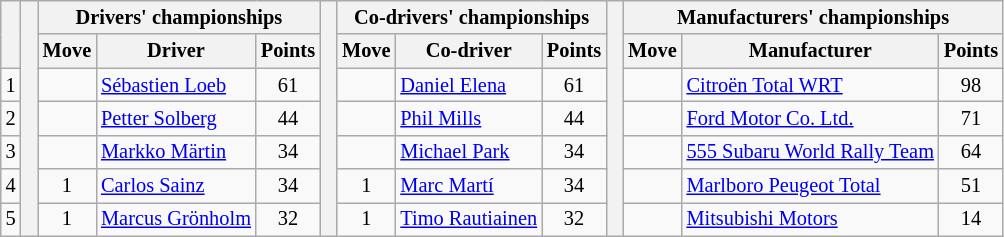<table class="wikitable" style="font-size:85%;">
<tr>
<th rowspan="2"></th>
<th rowspan="7" style="width:5px;"></th>
<th colspan="3">Drivers' championships</th>
<th rowspan="7" style="width:5px;"></th>
<th colspan="3" nowrap>Co-drivers' championships</th>
<th rowspan="7" style="width:5px;"></th>
<th colspan="3" nowrap>Manufacturers' championships</th>
</tr>
<tr>
<th>Move</th>
<th>Driver</th>
<th>Points</th>
<th>Move</th>
<th>Co-driver</th>
<th>Points</th>
<th>Move</th>
<th>Manufacturer</th>
<th>Points</th>
</tr>
<tr>
<td align="center">1</td>
<td align="center"></td>
<td> <a href='#'>Sébastien Loeb</a></td>
<td align="center">61</td>
<td align="center"></td>
<td> <a href='#'>Daniel Elena</a></td>
<td align="center">61</td>
<td align="center"></td>
<td> <a href='#'>Citroën Total WRT</a></td>
<td align="center">98</td>
</tr>
<tr>
<td align="center">2</td>
<td align="center"></td>
<td> <a href='#'>Petter Solberg</a></td>
<td align="center">44</td>
<td align="center"></td>
<td> <a href='#'>Phil Mills</a></td>
<td align="center">44</td>
<td align="center"></td>
<td> <a href='#'>Ford Motor Co. Ltd.</a></td>
<td align="center">71</td>
</tr>
<tr>
<td align="center">3</td>
<td align="center"></td>
<td> <a href='#'>Markko Märtin</a></td>
<td align="center">34</td>
<td align="center"></td>
<td> <a href='#'>Michael Park</a></td>
<td align="center">34</td>
<td align="center"></td>
<td> <a href='#'>555 Subaru World Rally Team</a></td>
<td align="center">64</td>
</tr>
<tr>
<td align="center">4</td>
<td align="center"> 1</td>
<td> <a href='#'>Carlos Sainz</a></td>
<td align="center">34</td>
<td align="center"> 1</td>
<td> <a href='#'>Marc Martí</a></td>
<td align="center">34</td>
<td align="center"></td>
<td> <a href='#'>Marlboro Peugeot Total</a></td>
<td align="center">51</td>
</tr>
<tr>
<td align="center">5</td>
<td align="center"> 1</td>
<td> <a href='#'>Marcus Grönholm</a></td>
<td align="center">32</td>
<td align="center"> 1</td>
<td> <a href='#'>Timo Rautiainen</a></td>
<td align="center">32</td>
<td align="center"></td>
<td> <a href='#'>Mitsubishi Motors</a></td>
<td align="center">14</td>
</tr>
</table>
